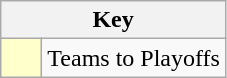<table class="wikitable" style="text-align: center;">
<tr>
<th colspan=2>Key</th>
</tr>
<tr>
<td style="background:#ffffcc; width:20px;"></td>
<td align=left>Teams to Playoffs</td>
</tr>
</table>
